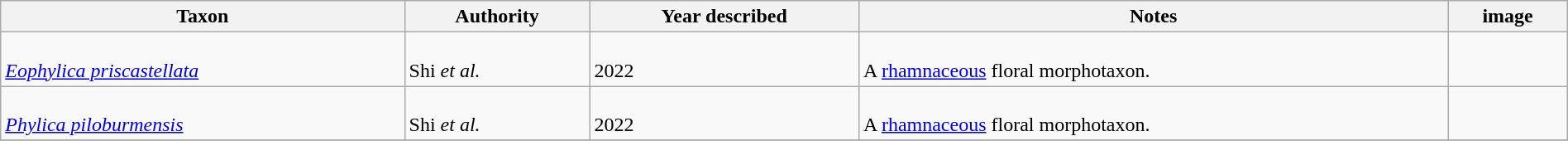<table class="wikitable sortable" align="center" width="100%">
<tr>
<th>Taxon</th>
<th>Authority</th>
<th>Year described</th>
<th>Notes</th>
<th>image</th>
</tr>
<tr>
<td><br><em><a href='#'>Eophylica priscastellata</a></em></td>
<td><br>Shi <em>et al.</em></td>
<td><br>2022</td>
<td><br>A <a href='#'>rhamnaceous</a> floral morphotaxon.</td>
<td><br></td>
</tr>
<tr>
<td><br><em><a href='#'>Phylica piloburmensis</a></em></td>
<td><br>Shi <em>et al.</em></td>
<td><br>2022</td>
<td><br>A <a href='#'>rhamnaceous</a> floral morphotaxon.</td>
<td></td>
</tr>
<tr>
</tr>
</table>
